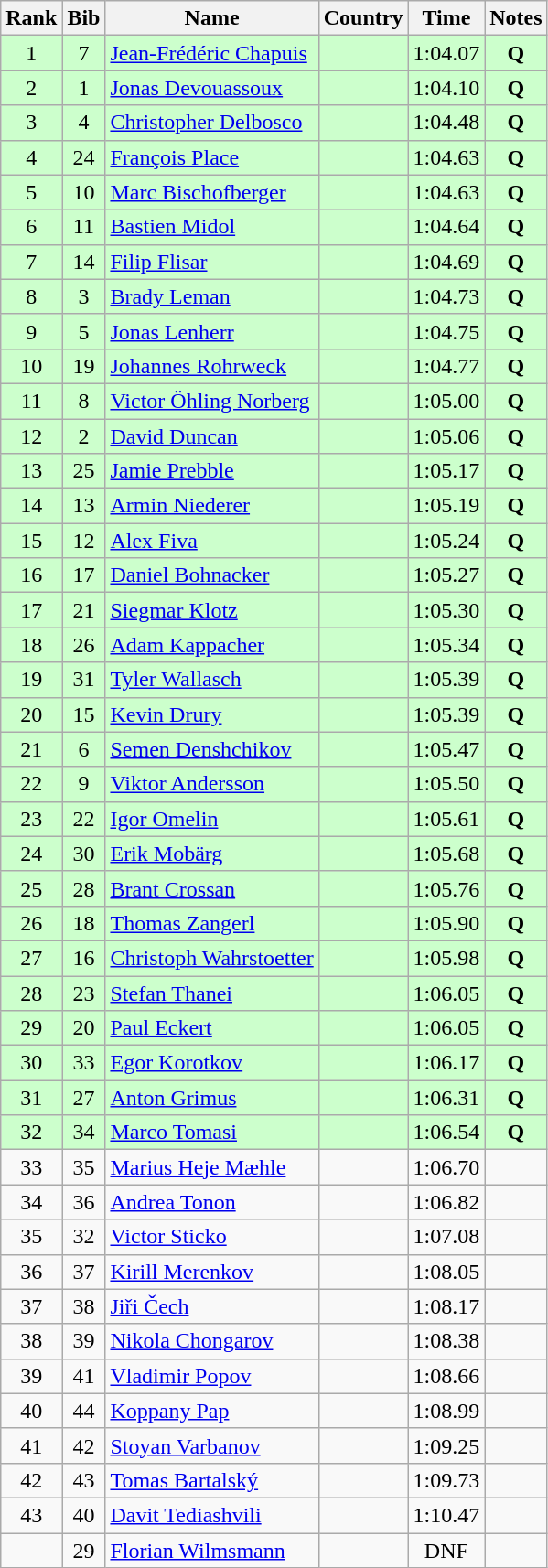<table class="wikitable sortable" style="text-align:center">
<tr>
<th>Rank</th>
<th>Bib</th>
<th>Name</th>
<th>Country</th>
<th>Time</th>
<th>Notes</th>
</tr>
<tr bgcolor="#ccffcc">
<td>1</td>
<td>7</td>
<td align=left><a href='#'>Jean-Frédéric Chapuis</a></td>
<td align=left></td>
<td>1:04.07</td>
<td><strong>Q</strong></td>
</tr>
<tr bgcolor="#ccffcc">
<td>2</td>
<td>1</td>
<td align=left><a href='#'>Jonas Devouassoux</a></td>
<td align=left></td>
<td>1:04.10</td>
<td><strong>Q</strong></td>
</tr>
<tr bgcolor="#ccffcc">
<td>3</td>
<td>4</td>
<td align=left><a href='#'>Christopher Delbosco</a></td>
<td align=left></td>
<td>1:04.48</td>
<td><strong>Q</strong></td>
</tr>
<tr bgcolor="#ccffcc">
<td>4</td>
<td>24</td>
<td align=left><a href='#'>François Place</a></td>
<td align=left></td>
<td>1:04.63</td>
<td><strong>Q</strong></td>
</tr>
<tr bgcolor="#ccffcc">
<td>5</td>
<td>10</td>
<td align=left><a href='#'>Marc Bischofberger</a></td>
<td align=left></td>
<td>1:04.63</td>
<td><strong>Q</strong></td>
</tr>
<tr bgcolor="#ccffcc">
<td>6</td>
<td>11</td>
<td align=left><a href='#'>Bastien Midol</a></td>
<td align=left></td>
<td>1:04.64</td>
<td><strong>Q</strong></td>
</tr>
<tr bgcolor="#ccffcc">
<td>7</td>
<td>14</td>
<td align=left><a href='#'>Filip Flisar</a></td>
<td align=left></td>
<td>1:04.69</td>
<td><strong>Q</strong></td>
</tr>
<tr bgcolor="#ccffcc">
<td>8</td>
<td>3</td>
<td align=left><a href='#'>Brady Leman</a></td>
<td align=left></td>
<td>1:04.73</td>
<td><strong>Q</strong></td>
</tr>
<tr bgcolor="#ccffcc">
<td>9</td>
<td>5</td>
<td align=left><a href='#'>Jonas Lenherr</a></td>
<td align=left></td>
<td>1:04.75</td>
<td><strong>Q</strong></td>
</tr>
<tr bgcolor="#ccffcc">
<td>10</td>
<td>19</td>
<td align=left><a href='#'>Johannes Rohrweck</a></td>
<td align=left></td>
<td>1:04.77</td>
<td><strong>Q</strong></td>
</tr>
<tr bgcolor="#ccffcc">
<td>11</td>
<td>8</td>
<td align=left><a href='#'>Victor Öhling Norberg</a></td>
<td align=left></td>
<td>1:05.00</td>
<td><strong>Q</strong></td>
</tr>
<tr bgcolor="#ccffcc">
<td>12</td>
<td>2</td>
<td align=left><a href='#'>David Duncan</a></td>
<td align=left></td>
<td>1:05.06</td>
<td><strong>Q</strong></td>
</tr>
<tr bgcolor="#ccffcc">
<td>13</td>
<td>25</td>
<td align=left><a href='#'>Jamie Prebble</a></td>
<td align=left></td>
<td>1:05.17</td>
<td><strong>Q</strong></td>
</tr>
<tr bgcolor="#ccffcc">
<td>14</td>
<td>13</td>
<td align=left><a href='#'>Armin Niederer</a></td>
<td align=left></td>
<td>1:05.19</td>
<td><strong>Q</strong></td>
</tr>
<tr bgcolor="#ccffcc">
<td>15</td>
<td>12</td>
<td align=left><a href='#'>Alex Fiva</a></td>
<td align=left></td>
<td>1:05.24</td>
<td><strong>Q</strong></td>
</tr>
<tr bgcolor="#ccffcc">
<td>16</td>
<td>17</td>
<td align=left><a href='#'>Daniel Bohnacker</a></td>
<td align=left></td>
<td>1:05.27</td>
<td><strong>Q</strong></td>
</tr>
<tr bgcolor="#ccffcc">
<td>17</td>
<td>21</td>
<td align=left><a href='#'>Siegmar Klotz</a></td>
<td align=left></td>
<td>1:05.30</td>
<td><strong>Q</strong></td>
</tr>
<tr bgcolor="#ccffcc">
<td>18</td>
<td>26</td>
<td align=left><a href='#'>Adam Kappacher</a></td>
<td align=left></td>
<td>1:05.34</td>
<td><strong>Q</strong></td>
</tr>
<tr bgcolor="#ccffcc">
<td>19</td>
<td>31</td>
<td align=left><a href='#'>Tyler Wallasch</a></td>
<td align=left></td>
<td>1:05.39</td>
<td><strong>Q</strong></td>
</tr>
<tr bgcolor="#ccffcc">
<td>20</td>
<td>15</td>
<td align=left><a href='#'>Kevin Drury</a></td>
<td align=left></td>
<td>1:05.39</td>
<td><strong>Q</strong></td>
</tr>
<tr bgcolor="#ccffcc">
<td>21</td>
<td>6</td>
<td align=left><a href='#'>Semen Denshchikov</a></td>
<td align=left></td>
<td>1:05.47</td>
<td><strong>Q</strong></td>
</tr>
<tr bgcolor="#ccffcc">
<td>22</td>
<td>9</td>
<td align=left><a href='#'>Viktor Andersson</a></td>
<td align=left></td>
<td>1:05.50</td>
<td><strong>Q</strong></td>
</tr>
<tr bgcolor="#ccffcc">
<td>23</td>
<td>22</td>
<td align=left><a href='#'>Igor Omelin</a></td>
<td align=left></td>
<td>1:05.61</td>
<td><strong>Q</strong></td>
</tr>
<tr bgcolor="#ccffcc">
<td>24</td>
<td>30</td>
<td align=left><a href='#'>Erik Mobärg</a></td>
<td align=left></td>
<td>1:05.68</td>
<td><strong>Q</strong></td>
</tr>
<tr bgcolor="#ccffcc">
<td>25</td>
<td>28</td>
<td align=left><a href='#'>Brant Crossan</a></td>
<td align=left></td>
<td>1:05.76</td>
<td><strong>Q</strong></td>
</tr>
<tr bgcolor="#ccffcc">
<td>26</td>
<td>18</td>
<td align=left><a href='#'>Thomas Zangerl</a></td>
<td align=left></td>
<td>1:05.90</td>
<td><strong>Q</strong></td>
</tr>
<tr bgcolor="#ccffcc">
<td>27</td>
<td>16</td>
<td align=left><a href='#'>Christoph Wahrstoetter</a></td>
<td align=left></td>
<td>1:05.98</td>
<td><strong>Q</strong></td>
</tr>
<tr bgcolor="#ccffcc">
<td>28</td>
<td>23</td>
<td align=left><a href='#'>Stefan Thanei</a></td>
<td align=left></td>
<td>1:06.05</td>
<td><strong>Q</strong></td>
</tr>
<tr bgcolor="#ccffcc">
<td>29</td>
<td>20</td>
<td align=left><a href='#'>Paul Eckert</a></td>
<td align=left></td>
<td>1:06.05</td>
<td><strong>Q</strong></td>
</tr>
<tr bgcolor="#ccffcc">
<td>30</td>
<td>33</td>
<td align=left><a href='#'>Egor Korotkov</a></td>
<td align=left></td>
<td>1:06.17</td>
<td><strong>Q</strong></td>
</tr>
<tr bgcolor="#ccffcc">
<td>31</td>
<td>27</td>
<td align=left><a href='#'>Anton Grimus</a></td>
<td align=left></td>
<td>1:06.31</td>
<td><strong>Q</strong></td>
</tr>
<tr bgcolor="#ccffcc">
<td>32</td>
<td>34</td>
<td align=left><a href='#'>Marco Tomasi</a></td>
<td align=left></td>
<td>1:06.54</td>
<td><strong>Q</strong></td>
</tr>
<tr>
<td>33</td>
<td>35</td>
<td align=left><a href='#'>Marius Heje Mæhle</a></td>
<td align=left></td>
<td>1:06.70</td>
<td></td>
</tr>
<tr>
<td>34</td>
<td>36</td>
<td align=left><a href='#'>Andrea Tonon</a></td>
<td align=left></td>
<td>1:06.82</td>
<td></td>
</tr>
<tr>
<td>35</td>
<td>32</td>
<td align=left><a href='#'>Victor Sticko</a></td>
<td align=left></td>
<td>1:07.08</td>
<td></td>
</tr>
<tr>
<td>36</td>
<td>37</td>
<td align=left><a href='#'>Kirill Merenkov</a></td>
<td align=left></td>
<td>1:08.05</td>
<td></td>
</tr>
<tr>
<td>37</td>
<td>38</td>
<td align=left><a href='#'>Jiři Čech</a></td>
<td align=left></td>
<td>1:08.17</td>
<td></td>
</tr>
<tr>
<td>38</td>
<td>39</td>
<td align=left><a href='#'>Nikola Chongarov</a></td>
<td align=left></td>
<td>1:08.38</td>
<td></td>
</tr>
<tr>
<td>39</td>
<td>41</td>
<td align=left><a href='#'>Vladimir Popov</a></td>
<td align=left></td>
<td>1:08.66</td>
<td></td>
</tr>
<tr>
<td>40</td>
<td>44</td>
<td align=left><a href='#'>Koppany Pap</a></td>
<td align=left></td>
<td>1:08.99</td>
<td></td>
</tr>
<tr>
<td>41</td>
<td>42</td>
<td align=left><a href='#'>Stoyan Varbanov</a></td>
<td align=left></td>
<td>1:09.25</td>
<td></td>
</tr>
<tr>
<td>42</td>
<td>43</td>
<td align=left><a href='#'>Tomas Bartalský</a></td>
<td align=left></td>
<td>1:09.73</td>
<td></td>
</tr>
<tr>
<td>43</td>
<td>40</td>
<td align=left><a href='#'>Davit Tediashvili</a></td>
<td align=left></td>
<td>1:10.47</td>
<td></td>
</tr>
<tr>
<td></td>
<td>29</td>
<td align=left><a href='#'>Florian Wilmsmann</a></td>
<td align=left></td>
<td>DNF</td>
<td></td>
</tr>
</table>
